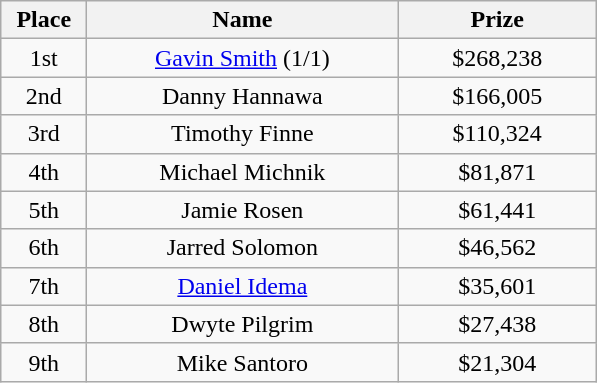<table class="wikitable">
<tr>
<th width="50">Place</th>
<th width="200">Name</th>
<th width="125">Prize</th>
</tr>
<tr>
<td align = "center">1st</td>
<td align = "center"><a href='#'>Gavin Smith</a> (1/1)</td>
<td align = "center">$268,238</td>
</tr>
<tr>
<td align = "center">2nd</td>
<td align = "center">Danny Hannawa</td>
<td align = "center">$166,005</td>
</tr>
<tr>
<td align = "center">3rd</td>
<td align = "center">Timothy Finne</td>
<td align = "center">$110,324</td>
</tr>
<tr>
<td align = "center">4th</td>
<td align = "center">Michael Michnik</td>
<td align = "center">$81,871</td>
</tr>
<tr>
<td align = "center">5th</td>
<td align = "center">Jamie Rosen</td>
<td align = "center">$61,441</td>
</tr>
<tr>
<td align = "center">6th</td>
<td align = "center">Jarred Solomon</td>
<td align = "center">$46,562</td>
</tr>
<tr>
<td align = "center">7th</td>
<td align = "center"><a href='#'>Daniel Idema</a></td>
<td align = "center">$35,601</td>
</tr>
<tr>
<td align = "center">8th</td>
<td align = "center">Dwyte Pilgrim</td>
<td align = "center">$27,438</td>
</tr>
<tr>
<td align = "center">9th</td>
<td align = "center">Mike Santoro</td>
<td align = "center">$21,304</td>
</tr>
</table>
